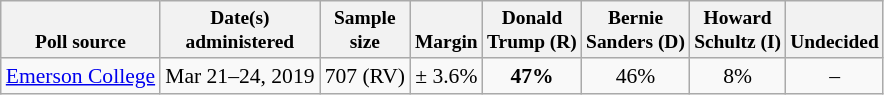<table class="wikitable" style="font-size:90%;text-align:center;">
<tr valign=bottom style="font-size:90%;">
<th>Poll source</th>
<th>Date(s)<br>administered</th>
<th>Sample<br>size</th>
<th>Margin<br></th>
<th>Donald<br>Trump (R)</th>
<th>Bernie<br>Sanders (D)</th>
<th>Howard<br>Schultz (I)</th>
<th>Undecided</th>
</tr>
<tr>
<td style="text-align:left;"><a href='#'>Emerson College</a></td>
<td>Mar 21–24, 2019</td>
<td>707 (RV)</td>
<td>± 3.6%</td>
<td><strong>47%</strong></td>
<td>46%</td>
<td>8%</td>
<td>–</td>
</tr>
</table>
